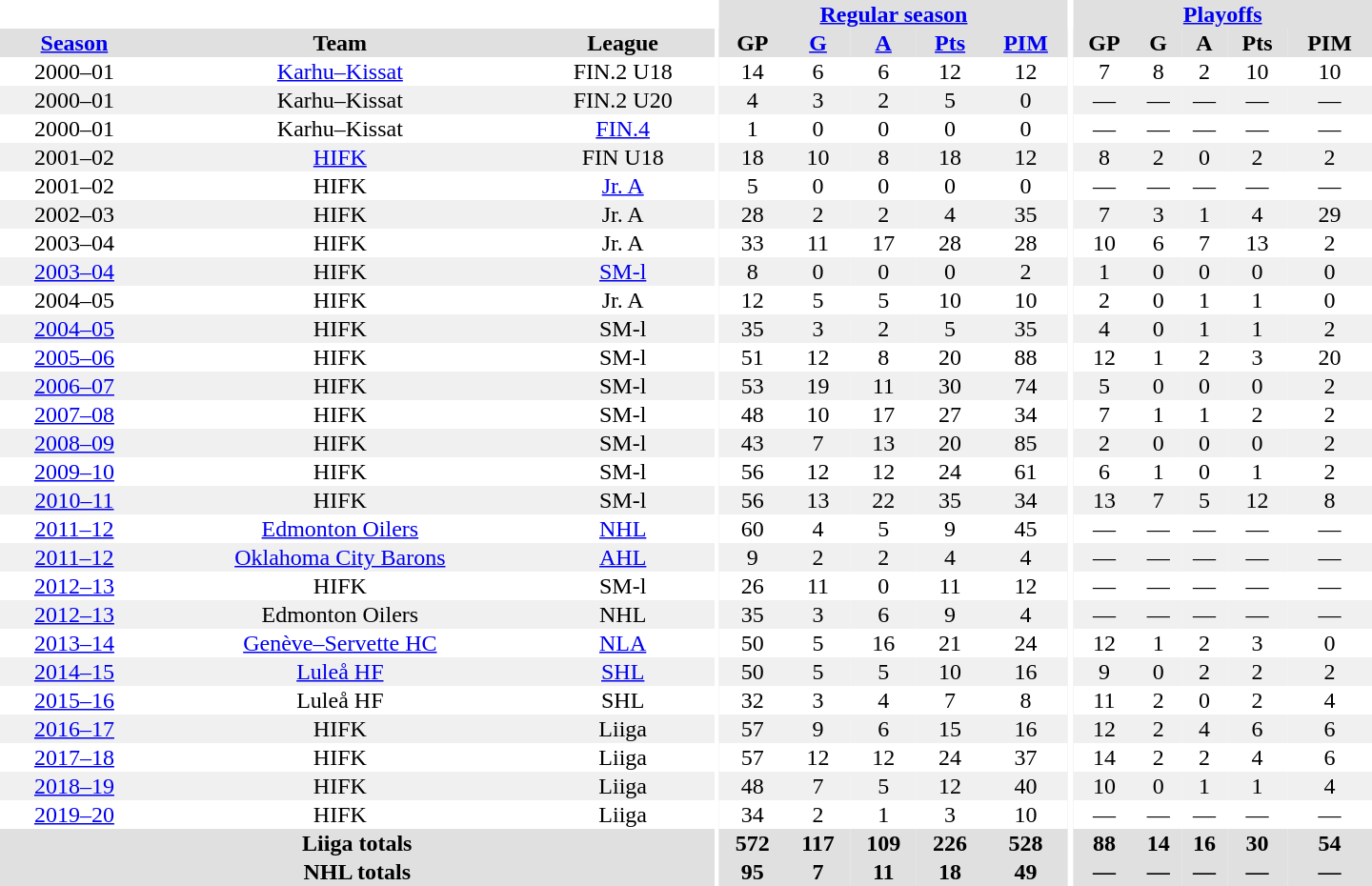<table border="0" cellpadding="1" cellspacing="0" style="text-align:center; width:60em">
<tr bgcolor="#e0e0e0">
<th colspan="3" bgcolor="#ffffff"></th>
<th rowspan="99" bgcolor="#ffffff"></th>
<th colspan="5"><a href='#'>Regular season</a></th>
<th rowspan="99" bgcolor="#ffffff"></th>
<th colspan="5"><a href='#'>Playoffs</a></th>
</tr>
<tr bgcolor="#e0e0e0">
<th><a href='#'>Season</a></th>
<th>Team</th>
<th>League</th>
<th>GP</th>
<th><a href='#'>G</a></th>
<th><a href='#'>A</a></th>
<th><a href='#'>Pts</a></th>
<th><a href='#'>PIM</a></th>
<th>GP</th>
<th>G</th>
<th>A</th>
<th>Pts</th>
<th>PIM</th>
</tr>
<tr>
<td>2000–01</td>
<td><a href='#'>Karhu–Kissat</a></td>
<td>FIN.2 U18</td>
<td>14</td>
<td>6</td>
<td>6</td>
<td>12</td>
<td>12</td>
<td>7</td>
<td>8</td>
<td>2</td>
<td>10</td>
<td>10</td>
</tr>
<tr bgcolor="#f0f0f0">
<td>2000–01</td>
<td>Karhu–Kissat</td>
<td>FIN.2 U20</td>
<td>4</td>
<td>3</td>
<td>2</td>
<td>5</td>
<td>0</td>
<td>—</td>
<td>—</td>
<td>—</td>
<td>—</td>
<td>—</td>
</tr>
<tr>
<td>2000–01</td>
<td>Karhu–Kissat</td>
<td><a href='#'>FIN.4</a></td>
<td>1</td>
<td>0</td>
<td>0</td>
<td>0</td>
<td>0</td>
<td>—</td>
<td>—</td>
<td>—</td>
<td>—</td>
<td>—</td>
</tr>
<tr bgcolor="#f0f0f0">
<td>2001–02</td>
<td><a href='#'>HIFK</a></td>
<td>FIN U18</td>
<td>18</td>
<td>10</td>
<td>8</td>
<td>18</td>
<td>12</td>
<td>8</td>
<td>2</td>
<td>0</td>
<td>2</td>
<td>2</td>
</tr>
<tr>
<td>2001–02</td>
<td>HIFK</td>
<td><a href='#'>Jr. A</a></td>
<td>5</td>
<td>0</td>
<td>0</td>
<td>0</td>
<td>0</td>
<td>—</td>
<td>—</td>
<td>—</td>
<td>—</td>
<td>—</td>
</tr>
<tr bgcolor="#f0f0f0">
<td>2002–03</td>
<td>HIFK</td>
<td>Jr. A</td>
<td>28</td>
<td>2</td>
<td>2</td>
<td>4</td>
<td>35</td>
<td>7</td>
<td>3</td>
<td>1</td>
<td>4</td>
<td>29</td>
</tr>
<tr>
<td>2003–04</td>
<td>HIFK</td>
<td>Jr. A</td>
<td>33</td>
<td>11</td>
<td>17</td>
<td>28</td>
<td>28</td>
<td>10</td>
<td>6</td>
<td>7</td>
<td>13</td>
<td>2</td>
</tr>
<tr bgcolor="#f0f0f0">
<td><a href='#'>2003–04</a></td>
<td>HIFK</td>
<td><a href='#'>SM-l</a></td>
<td>8</td>
<td>0</td>
<td>0</td>
<td>0</td>
<td>2</td>
<td>1</td>
<td>0</td>
<td>0</td>
<td>0</td>
<td>0</td>
</tr>
<tr>
<td>2004–05</td>
<td>HIFK</td>
<td>Jr. A</td>
<td>12</td>
<td>5</td>
<td>5</td>
<td>10</td>
<td>10</td>
<td>2</td>
<td>0</td>
<td>1</td>
<td>1</td>
<td>0</td>
</tr>
<tr bgcolor="#f0f0f0">
<td><a href='#'>2004–05</a></td>
<td>HIFK</td>
<td>SM-l</td>
<td>35</td>
<td>3</td>
<td>2</td>
<td>5</td>
<td>35</td>
<td>4</td>
<td>0</td>
<td>1</td>
<td>1</td>
<td>2</td>
</tr>
<tr>
<td><a href='#'>2005–06</a></td>
<td>HIFK</td>
<td>SM-l</td>
<td>51</td>
<td>12</td>
<td>8</td>
<td>20</td>
<td>88</td>
<td>12</td>
<td>1</td>
<td>2</td>
<td>3</td>
<td>20</td>
</tr>
<tr bgcolor="#f0f0f0">
<td><a href='#'>2006–07</a></td>
<td>HIFK</td>
<td>SM-l</td>
<td>53</td>
<td>19</td>
<td>11</td>
<td>30</td>
<td>74</td>
<td>5</td>
<td>0</td>
<td>0</td>
<td>0</td>
<td>2</td>
</tr>
<tr>
<td><a href='#'>2007–08</a></td>
<td>HIFK</td>
<td>SM-l</td>
<td>48</td>
<td>10</td>
<td>17</td>
<td>27</td>
<td>34</td>
<td>7</td>
<td>1</td>
<td>1</td>
<td>2</td>
<td>2</td>
</tr>
<tr bgcolor="#f0f0f0">
<td><a href='#'>2008–09</a></td>
<td>HIFK</td>
<td>SM-l</td>
<td>43</td>
<td>7</td>
<td>13</td>
<td>20</td>
<td>85</td>
<td>2</td>
<td>0</td>
<td>0</td>
<td>0</td>
<td>2</td>
</tr>
<tr>
<td><a href='#'>2009–10</a></td>
<td>HIFK</td>
<td>SM-l</td>
<td>56</td>
<td>12</td>
<td>12</td>
<td>24</td>
<td>61</td>
<td>6</td>
<td>1</td>
<td>0</td>
<td>1</td>
<td>2</td>
</tr>
<tr bgcolor="#f0f0f0">
<td><a href='#'>2010–11</a></td>
<td>HIFK</td>
<td>SM-l</td>
<td>56</td>
<td>13</td>
<td>22</td>
<td>35</td>
<td>34</td>
<td>13</td>
<td>7</td>
<td>5</td>
<td>12</td>
<td>8</td>
</tr>
<tr>
<td><a href='#'>2011–12</a></td>
<td><a href='#'>Edmonton Oilers</a></td>
<td><a href='#'>NHL</a></td>
<td>60</td>
<td>4</td>
<td>5</td>
<td>9</td>
<td>45</td>
<td>—</td>
<td>—</td>
<td>—</td>
<td>—</td>
<td>—</td>
</tr>
<tr bgcolor="#f0f0f0">
<td><a href='#'>2011–12</a></td>
<td><a href='#'>Oklahoma City Barons</a></td>
<td><a href='#'>AHL</a></td>
<td>9</td>
<td>2</td>
<td>2</td>
<td>4</td>
<td>4</td>
<td>—</td>
<td>—</td>
<td>—</td>
<td>—</td>
<td>—</td>
</tr>
<tr>
<td><a href='#'>2012–13</a></td>
<td>HIFK</td>
<td>SM-l</td>
<td>26</td>
<td>11</td>
<td>0</td>
<td>11</td>
<td>12</td>
<td>—</td>
<td>—</td>
<td>—</td>
<td>—</td>
<td>—</td>
</tr>
<tr bgcolor="#f0f0f0">
<td><a href='#'>2012–13</a></td>
<td>Edmonton Oilers</td>
<td>NHL</td>
<td>35</td>
<td>3</td>
<td>6</td>
<td>9</td>
<td>4</td>
<td>—</td>
<td>—</td>
<td>—</td>
<td>—</td>
<td>—</td>
</tr>
<tr>
<td><a href='#'>2013–14</a></td>
<td><a href='#'>Genève–Servette HC</a></td>
<td><a href='#'>NLA</a></td>
<td>50</td>
<td>5</td>
<td>16</td>
<td>21</td>
<td>24</td>
<td>12</td>
<td>1</td>
<td>2</td>
<td>3</td>
<td>0</td>
</tr>
<tr bgcolor="#f0f0f0">
<td><a href='#'>2014–15</a></td>
<td><a href='#'>Luleå HF</a></td>
<td><a href='#'>SHL</a></td>
<td>50</td>
<td>5</td>
<td>5</td>
<td>10</td>
<td>16</td>
<td>9</td>
<td>0</td>
<td>2</td>
<td>2</td>
<td>2</td>
</tr>
<tr>
<td><a href='#'>2015–16</a></td>
<td>Luleå HF</td>
<td>SHL</td>
<td>32</td>
<td>3</td>
<td>4</td>
<td>7</td>
<td>8</td>
<td>11</td>
<td>2</td>
<td>0</td>
<td>2</td>
<td>4</td>
</tr>
<tr bgcolor="#f0f0f0">
<td><a href='#'>2016–17</a></td>
<td>HIFK</td>
<td>Liiga</td>
<td>57</td>
<td>9</td>
<td>6</td>
<td>15</td>
<td>16</td>
<td>12</td>
<td>2</td>
<td>4</td>
<td>6</td>
<td>6</td>
</tr>
<tr>
<td><a href='#'>2017–18</a></td>
<td>HIFK</td>
<td>Liiga</td>
<td>57</td>
<td>12</td>
<td>12</td>
<td>24</td>
<td>37</td>
<td>14</td>
<td>2</td>
<td>2</td>
<td>4</td>
<td>6</td>
</tr>
<tr bgcolor="#f0f0f0">
<td><a href='#'>2018–19</a></td>
<td>HIFK</td>
<td>Liiga</td>
<td>48</td>
<td>7</td>
<td>5</td>
<td>12</td>
<td>40</td>
<td>10</td>
<td>0</td>
<td>1</td>
<td>1</td>
<td>4</td>
</tr>
<tr>
<td><a href='#'>2019–20</a></td>
<td>HIFK</td>
<td>Liiga</td>
<td>34</td>
<td>2</td>
<td>1</td>
<td>3</td>
<td>10</td>
<td>—</td>
<td>—</td>
<td>—</td>
<td>—</td>
<td>—</td>
</tr>
<tr bgcolor="#e0e0e0">
<th colspan="3">Liiga totals</th>
<th>572</th>
<th>117</th>
<th>109</th>
<th>226</th>
<th>528</th>
<th>88</th>
<th>14</th>
<th>16</th>
<th>30</th>
<th>54</th>
</tr>
<tr bgcolor="#e0e0e0">
<th colspan="3">NHL totals</th>
<th>95</th>
<th>7</th>
<th>11</th>
<th>18</th>
<th>49</th>
<th>—</th>
<th>—</th>
<th>—</th>
<th>—</th>
<th>—</th>
</tr>
</table>
